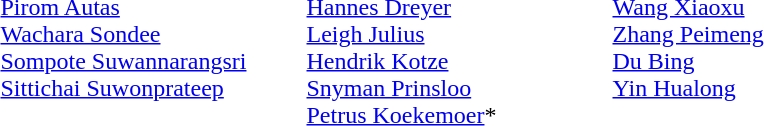<table>
<tr>
<td width=200 valign=top><em></em><br><a href='#'>Pirom Autas</a><br><a href='#'>Wachara Sondee</a><br><a href='#'>Sompote Suwannarangsri</a><br><a href='#'>Sittichai Suwonprateep</a></td>
<td width=200 valign=top><em></em><br><a href='#'>Hannes Dreyer</a><br><a href='#'>Leigh Julius</a><br><a href='#'>Hendrik Kotze</a><br><a href='#'>Snyman Prinsloo</a><br><a href='#'>Petrus Koekemoer</a>*</td>
<td width=200 valign=top><em></em><br><a href='#'>Wang Xiaoxu</a><br><a href='#'>Zhang Peimeng</a><br><a href='#'>Du Bing</a><br><a href='#'>Yin Hualong</a></td>
</tr>
</table>
